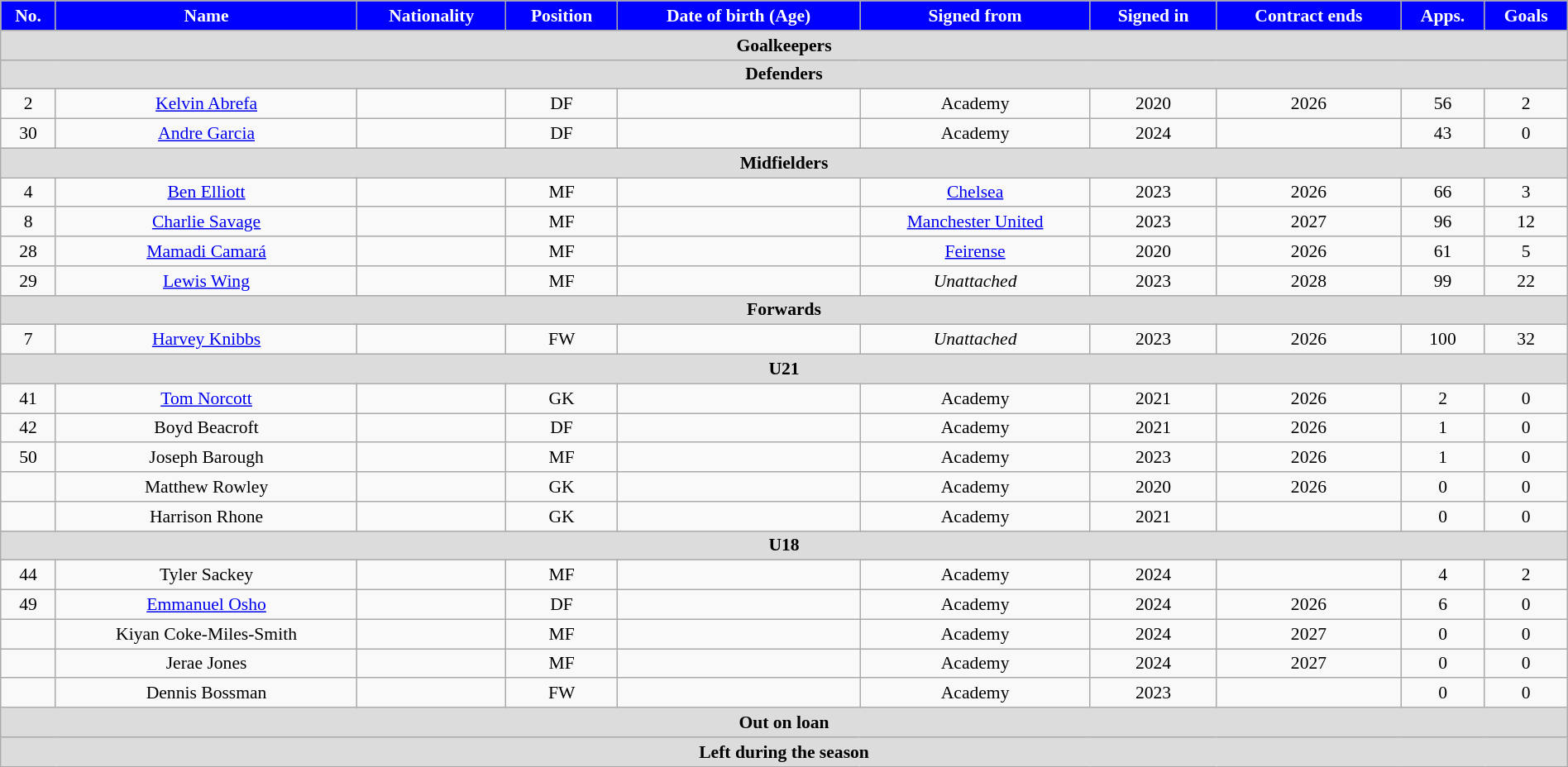<table class="wikitable"  style="text-align:center; font-size:90%; width:100%;">
<tr>
<th style="background:#00f; color:white; text-align:center;">No.</th>
<th style="background:#00f; color:white; text-align:center;">Name</th>
<th style="background:#00f; color:white; text-align:center;">Nationality</th>
<th style="background:#00f; color:white; text-align:center;">Position</th>
<th style="background:#00f; color:white; text-align:center;">Date of birth (Age)</th>
<th style="background:#00f; color:white; text-align:center;">Signed from</th>
<th style="background:#00f; color:white; text-align:center;">Signed in</th>
<th style="background:#00f; color:white; text-align:center;">Contract ends</th>
<th style="background:#00f; color:white; text-align:center;">Apps.</th>
<th style="background:#00f; color:white; text-align:center;">Goals</th>
</tr>
<tr>
<th colspan="11"  style="background:#dcdcdc; text-align:center;">Goalkeepers</th>
</tr>
<tr>
<th colspan="11"  style="background:#dcdcdc; text-align:center;">Defenders</th>
</tr>
<tr>
<td>2</td>
<td><a href='#'>Kelvin Abrefa</a></td>
<td></td>
<td>DF</td>
<td></td>
<td>Academy</td>
<td>2020</td>
<td>2026</td>
<td>56</td>
<td>2</td>
</tr>
<tr>
<td>30</td>
<td><a href='#'>Andre Garcia</a></td>
<td></td>
<td>DF</td>
<td></td>
<td>Academy</td>
<td>2024</td>
<td></td>
<td>43</td>
<td>0</td>
</tr>
<tr>
<th colspan="11"  style="background:#dcdcdc; text-align:center;">Midfielders</th>
</tr>
<tr>
<td>4</td>
<td><a href='#'>Ben Elliott</a></td>
<td></td>
<td>MF</td>
<td></td>
<td><a href='#'>Chelsea</a></td>
<td>2023</td>
<td>2026</td>
<td>66</td>
<td>3</td>
</tr>
<tr>
<td>8</td>
<td><a href='#'>Charlie Savage</a></td>
<td></td>
<td>MF</td>
<td></td>
<td><a href='#'>Manchester United</a></td>
<td>2023</td>
<td>2027</td>
<td>96</td>
<td>12</td>
</tr>
<tr>
<td>28</td>
<td><a href='#'>Mamadi Camará</a></td>
<td></td>
<td>MF</td>
<td></td>
<td><a href='#'>Feirense</a></td>
<td>2020</td>
<td>2026</td>
<td>61</td>
<td>5</td>
</tr>
<tr>
<td>29</td>
<td><a href='#'>Lewis Wing</a></td>
<td></td>
<td>MF</td>
<td></td>
<td><em>Unattached</em></td>
<td>2023</td>
<td>2028</td>
<td>99</td>
<td>22</td>
</tr>
<tr>
<th colspan="11"  style="background:#dcdcdc; text-align:center;">Forwards</th>
</tr>
<tr>
<td>7</td>
<td><a href='#'>Harvey Knibbs</a></td>
<td></td>
<td>FW</td>
<td></td>
<td><em>Unattached</em></td>
<td>2023</td>
<td>2026</td>
<td>100</td>
<td>32</td>
</tr>
<tr>
<th colspan="11"  style="background:#dcdcdc; text-align:center;">U21</th>
</tr>
<tr>
<td>41</td>
<td><a href='#'>Tom Norcott</a></td>
<td></td>
<td>GK</td>
<td></td>
<td>Academy</td>
<td>2021</td>
<td>2026</td>
<td>2</td>
<td>0</td>
</tr>
<tr>
<td>42</td>
<td>Boyd Beacroft</td>
<td></td>
<td>DF</td>
<td></td>
<td>Academy</td>
<td>2021</td>
<td>2026</td>
<td>1</td>
<td>0</td>
</tr>
<tr>
<td>50</td>
<td>Joseph Barough</td>
<td></td>
<td>MF</td>
<td></td>
<td>Academy</td>
<td>2023</td>
<td>2026</td>
<td>1</td>
<td>0</td>
</tr>
<tr>
<td></td>
<td>Matthew Rowley</td>
<td></td>
<td>GK</td>
<td></td>
<td>Academy</td>
<td>2020</td>
<td>2026</td>
<td>0</td>
<td>0</td>
</tr>
<tr>
<td></td>
<td>Harrison Rhone</td>
<td></td>
<td>GK</td>
<td></td>
<td>Academy</td>
<td>2021</td>
<td></td>
<td>0</td>
<td>0</td>
</tr>
<tr>
<th colspan="11"  style="background:#dcdcdc; text-align:center;">U18</th>
</tr>
<tr>
<td>44</td>
<td>Tyler Sackey</td>
<td></td>
<td>MF</td>
<td></td>
<td>Academy</td>
<td>2024</td>
<td></td>
<td>4</td>
<td>2</td>
</tr>
<tr>
<td>49</td>
<td><a href='#'>Emmanuel Osho</a></td>
<td></td>
<td>DF</td>
<td></td>
<td>Academy</td>
<td>2024</td>
<td>2026</td>
<td>6</td>
<td>0</td>
</tr>
<tr>
<td></td>
<td>Kiyan Coke-Miles-Smith</td>
<td></td>
<td>MF</td>
<td></td>
<td>Academy</td>
<td>2024</td>
<td>2027</td>
<td>0</td>
<td>0</td>
</tr>
<tr>
<td></td>
<td>Jerae Jones</td>
<td></td>
<td>MF</td>
<td></td>
<td>Academy</td>
<td>2024</td>
<td>2027</td>
<td>0</td>
<td>0</td>
</tr>
<tr>
<td></td>
<td>Dennis Bossman</td>
<td></td>
<td>FW</td>
<td></td>
<td>Academy</td>
<td>2023</td>
<td></td>
<td>0</td>
<td>0</td>
</tr>
<tr>
<th colspan="11"  style="background:#dcdcdc; text-align:center;">Out on loan</th>
</tr>
<tr>
<th colspan="11"  style="background:#dcdcdc; text-align:center;">Left during the season</th>
</tr>
</table>
